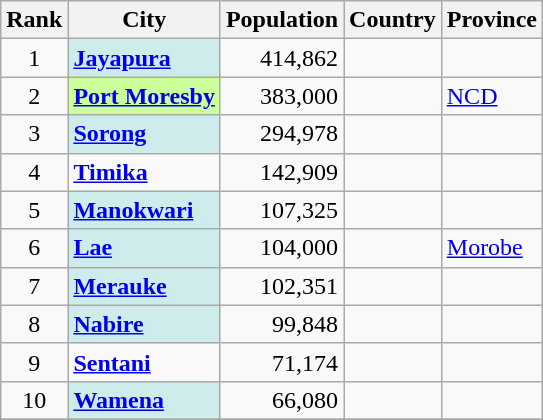<table class="sortable wikitable">
<tr>
<th>Rank</th>
<th>City</th>
<th>Population</th>
<th>Country</th>
<th>Province</th>
</tr>
<tr>
<td style="text-align:center;">1</td>
<td style="text-align:left;background-color:#cfecec"><strong><a href='#'>Jayapura</a></strong></td>
<td style="text-align:right;">414,862</td>
<td></td>
<td></td>
</tr>
<tr>
<td style="text-align:center;">2</td>
<td style="text-align:left;background-color:#ccff99"><strong><a href='#'>Port Moresby</a></strong></td>
<td style="text-align:right;">383,000</td>
<td></td>
<td><a href='#'>NCD</a></td>
</tr>
<tr>
<td style="text-align:center;">3</td>
<td style="text-align:left;background-color:#cfecec"><strong><a href='#'>Sorong</a></strong></td>
<td style="text-align:right;">294,978</td>
<td></td>
<td></td>
</tr>
<tr>
<td style="text-align:center;">4</td>
<td style="text-align:left"><strong><a href='#'>Timika</a></strong></td>
<td style="text-align:right;">142,909</td>
<td></td>
<td></td>
</tr>
<tr>
<td style="text-align:center;">5</td>
<td style="text-align:left;background-color:#cfecec"><strong><a href='#'>Manokwari</a></strong></td>
<td style="text-align:right;">107,325</td>
<td></td>
<td></td>
</tr>
<tr>
<td style="text-align:center;">6</td>
<td style="text-align:left;background-color:#cfecec"><strong><a href='#'>Lae</a></strong></td>
<td style="text-align:right;">104,000</td>
<td></td>
<td><a href='#'>Morobe</a></td>
</tr>
<tr>
<td style="text-align:center;">7</td>
<td style="text-align:left;background-color:#cfecec"><strong><a href='#'>Merauke</a></strong></td>
<td style="text-align:right;">102,351</td>
<td></td>
<td></td>
</tr>
<tr>
<td style="text-align:center;">8</td>
<td style="text-align:left;background-color:#cfecec"><strong><a href='#'>Nabire</a></strong></td>
<td style="text-align:right;">99,848</td>
<td></td>
<td></td>
</tr>
<tr>
<td style="text-align:center;">9</td>
<td style="text-align:left"><strong><a href='#'>Sentani</a></strong></td>
<td style="text-align:right;">71,174</td>
<td></td>
<td></td>
</tr>
<tr>
<td style="text-align:center;">10</td>
<td style="text-align:left;background-color:#cfecec"><strong><a href='#'>Wamena</a></strong></td>
<td style="text-align:right;">66,080</td>
<td></td>
<td></td>
</tr>
<tr>
</tr>
</table>
